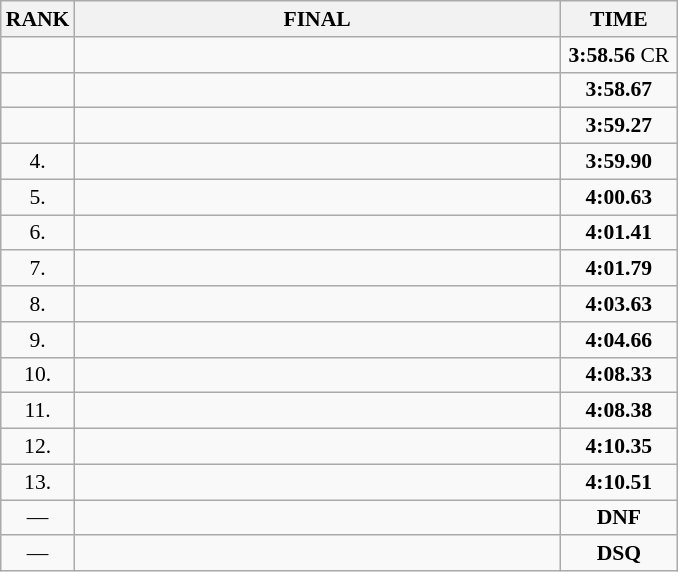<table class="wikitable" style="border-collapse: collapse; font-size: 90%;">
<tr>
<th>RANK</th>
<th style="width: 22em">FINAL</th>
<th style="width: 5em">TIME</th>
</tr>
<tr>
<td align="center"></td>
<td></td>
<td align="center"><strong>3:58.56</strong> CR</td>
</tr>
<tr>
<td align="center"></td>
<td></td>
<td align="center"><strong>3:58.67</strong></td>
</tr>
<tr>
<td align="center"></td>
<td></td>
<td align="center"><strong>3:59.27</strong></td>
</tr>
<tr>
<td align="center">4.</td>
<td></td>
<td align="center"><strong>3:59.90</strong></td>
</tr>
<tr>
<td align="center">5.</td>
<td></td>
<td align="center"><strong>4:00.63</strong></td>
</tr>
<tr>
<td align="center">6.</td>
<td></td>
<td align="center"><strong>4:01.41</strong></td>
</tr>
<tr>
<td align="center">7.</td>
<td></td>
<td align="center"><strong>4:01.79</strong></td>
</tr>
<tr>
<td align="center">8.</td>
<td></td>
<td align="center"><strong>4:03.63</strong></td>
</tr>
<tr>
<td align="center">9.</td>
<td></td>
<td align="center"><strong>4:04.66</strong></td>
</tr>
<tr>
<td align="center">10.</td>
<td></td>
<td align="center"><strong>4:08.33</strong></td>
</tr>
<tr>
<td align="center">11.</td>
<td></td>
<td align="center"><strong>4:08.38</strong></td>
</tr>
<tr>
<td align="center">12.</td>
<td></td>
<td align="center"><strong>4:10.35</strong></td>
</tr>
<tr>
<td align="center">13.</td>
<td></td>
<td align="center"><strong>4:10.51</strong></td>
</tr>
<tr>
<td align="center">—</td>
<td></td>
<td align="center"><strong>DNF</strong></td>
</tr>
<tr>
<td align="center">—</td>
<td></td>
<td align="center"><strong>DSQ</strong></td>
</tr>
</table>
